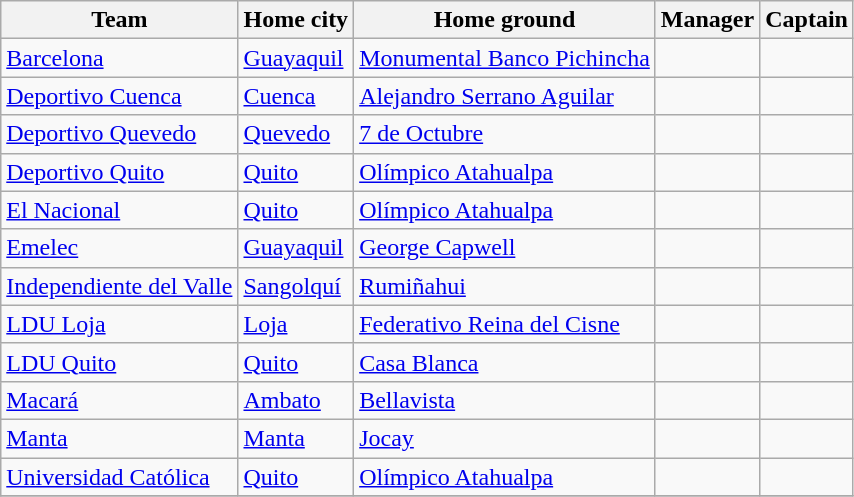<table class="wikitable sortable">
<tr>
<th>Team</th>
<th>Home city</th>
<th>Home ground</th>
<th>Manager</th>
<th>Captain</th>
</tr>
<tr>
<td><a href='#'>Barcelona</a></td>
<td><a href='#'>Guayaquil</a></td>
<td><a href='#'>Monumental Banco Pichincha</a></td>
<td></td>
<td></td>
</tr>
<tr>
<td><a href='#'>Deportivo Cuenca</a></td>
<td><a href='#'>Cuenca</a></td>
<td><a href='#'>Alejandro Serrano Aguilar</a></td>
<td></td>
<td></td>
</tr>
<tr>
<td><a href='#'>Deportivo Quevedo</a></td>
<td><a href='#'>Quevedo</a></td>
<td><a href='#'>7 de Octubre</a></td>
<td></td>
<td></td>
</tr>
<tr>
<td><a href='#'>Deportivo Quito</a></td>
<td><a href='#'>Quito</a></td>
<td><a href='#'>Olímpico Atahualpa</a></td>
<td></td>
<td></td>
</tr>
<tr>
<td><a href='#'>El Nacional</a></td>
<td><a href='#'>Quito</a></td>
<td><a href='#'>Olímpico Atahualpa</a></td>
<td></td>
<td></td>
</tr>
<tr>
<td><a href='#'>Emelec</a></td>
<td><a href='#'>Guayaquil</a></td>
<td><a href='#'>George Capwell</a></td>
<td></td>
<td></td>
</tr>
<tr>
<td><a href='#'>Independiente del Valle</a></td>
<td><a href='#'>Sangolquí</a></td>
<td><a href='#'>Rumiñahui</a></td>
<td></td>
<td></td>
</tr>
<tr>
<td><a href='#'>LDU Loja</a></td>
<td><a href='#'>Loja</a></td>
<td><a href='#'>Federativo Reina del Cisne</a></td>
<td></td>
<td></td>
</tr>
<tr>
<td><a href='#'>LDU Quito</a></td>
<td><a href='#'>Quito</a></td>
<td><a href='#'>Casa Blanca</a></td>
<td></td>
<td></td>
</tr>
<tr>
<td><a href='#'>Macará</a></td>
<td><a href='#'>Ambato</a></td>
<td><a href='#'>Bellavista</a></td>
<td></td>
<td></td>
</tr>
<tr>
<td><a href='#'>Manta</a></td>
<td><a href='#'>Manta</a></td>
<td><a href='#'>Jocay</a></td>
<td></td>
<td></td>
</tr>
<tr>
<td><a href='#'>Universidad Católica</a></td>
<td><a href='#'>Quito</a></td>
<td><a href='#'>Olímpico Atahualpa</a></td>
<td></td>
<td></td>
</tr>
<tr>
</tr>
</table>
